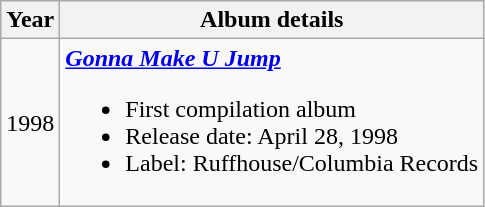<table class="wikitable" style="text-align:center;">
<tr>
<th>Year</th>
<th>Album details</th>
</tr>
<tr>
<td>1998</td>
<td style="text-align:left;"><strong><em><a href='#'>Gonna Make U Jump</a></em></strong><br><ul><li>First compilation album</li><li>Release date: April 28, 1998</li><li>Label: Ruffhouse/Columbia Records</li></ul></td>
</tr>
</table>
